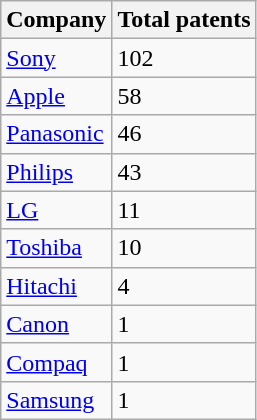<table class="wikitable sortable">
<tr>
<th>Company</th>
<th>Total patents</th>
</tr>
<tr>
<td><a href='#'>Sony</a></td>
<td>102</td>
</tr>
<tr>
<td><a href='#'>Apple</a></td>
<td>58</td>
</tr>
<tr>
<td><a href='#'>Panasonic</a></td>
<td>46</td>
</tr>
<tr>
<td><a href='#'>Philips</a></td>
<td>43</td>
</tr>
<tr>
<td><a href='#'>LG</a></td>
<td>11</td>
</tr>
<tr>
<td><a href='#'>Toshiba</a></td>
<td>10</td>
</tr>
<tr>
<td><a href='#'>Hitachi</a></td>
<td>4</td>
</tr>
<tr>
<td><a href='#'>Canon</a></td>
<td>1</td>
</tr>
<tr>
<td><a href='#'>Compaq</a></td>
<td>1</td>
</tr>
<tr>
<td><a href='#'>Samsung</a></td>
<td>1</td>
</tr>
</table>
